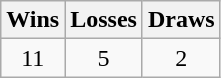<table class="wikitable">
<tr>
<th>Wins</th>
<th>Losses</th>
<th>Draws</th>
</tr>
<tr>
<td align=center>11</td>
<td align=center>5</td>
<td align=center>2</td>
</tr>
</table>
